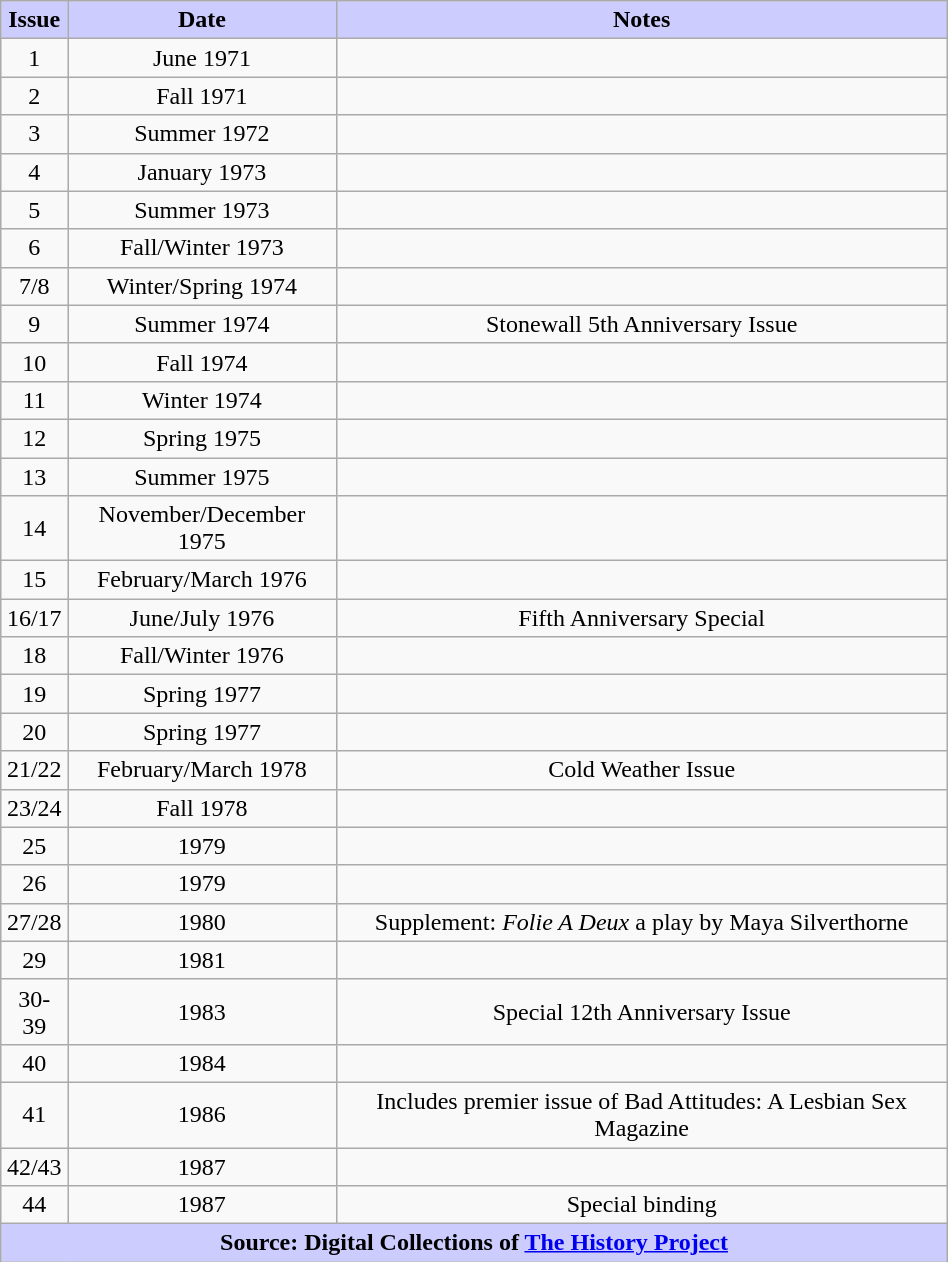<table class="wikitable plainrowheaders" style="text-align:center; width:50%;">
<tr>
<th style="background-color:#ccccff;">Issue</th>
<th style="background-color:#ccccff;">Date</th>
<th style="background-color:#ccccff;">Notes</th>
</tr>
<tr>
<td>1</td>
<td>June 1971</td>
<td></td>
</tr>
<tr>
<td>2</td>
<td>Fall 1971</td>
<td></td>
</tr>
<tr>
<td>3</td>
<td>Summer 1972</td>
<td></td>
</tr>
<tr>
<td>4</td>
<td>January 1973</td>
<td></td>
</tr>
<tr>
<td>5</td>
<td>Summer 1973</td>
<td></td>
</tr>
<tr 15>
<td>6</td>
<td>Fall/Winter 1973</td>
<td></td>
</tr>
<tr>
<td>7/8</td>
<td>Winter/Spring 1974</td>
<td></td>
</tr>
<tr>
<td>9</td>
<td>Summer 1974</td>
<td>Stonewall 5th Anniversary Issue</td>
</tr>
<tr>
<td>10</td>
<td>Fall 1974</td>
<td></td>
</tr>
<tr>
<td>11</td>
<td>Winter 1974</td>
<td></td>
</tr>
<tr>
<td>12</td>
<td>Spring 1975</td>
<td></td>
</tr>
<tr>
<td>13</td>
<td>Summer 1975</td>
<td></td>
</tr>
<tr>
<td>14</td>
<td>November/December 1975</td>
<td></td>
</tr>
<tr>
<td>15</td>
<td>February/March 1976</td>
<td></td>
</tr>
<tr>
<td>16/17</td>
<td>June/July 1976</td>
<td>Fifth Anniversary Special</td>
</tr>
<tr>
<td>18</td>
<td>Fall/Winter 1976</td>
<td></td>
</tr>
<tr>
<td>19</td>
<td>Spring 1977</td>
<td></td>
</tr>
<tr>
<td>20</td>
<td>Spring 1977</td>
<td></td>
</tr>
<tr>
<td>21/22</td>
<td>February/March 1978</td>
<td>Cold Weather Issue</td>
</tr>
<tr>
<td>23/24</td>
<td>Fall 1978</td>
<td></td>
</tr>
<tr>
<td>25</td>
<td>1979</td>
<td></td>
</tr>
<tr>
<td>26</td>
<td>1979</td>
<td></td>
</tr>
<tr>
<td>27/28</td>
<td>1980</td>
<td>Supplement: <em>Folie A Deux</em> a play by Maya Silverthorne</td>
</tr>
<tr>
<td>29</td>
<td>1981</td>
<td></td>
</tr>
<tr>
<td>30-39</td>
<td>1983</td>
<td>Special 12th Anniversary Issue</td>
</tr>
<tr>
<td>40</td>
<td>1984</td>
<td></td>
</tr>
<tr>
<td>41</td>
<td>1986</td>
<td>Includes premier issue of Bad Attitudes:  A Lesbian Sex Magazine</td>
</tr>
<tr>
<td>42/43</td>
<td>1987</td>
<td></td>
</tr>
<tr>
<td>44</td>
<td>1987</td>
<td>Special binding</td>
</tr>
<tr>
<th colspan="3" style="background-color:#ccccff;">Source: Digital Collections of <a href='#'>The History Project</a></th>
</tr>
</table>
